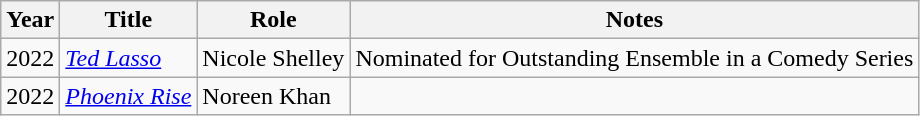<table class="wikitable">
<tr>
<th>Year</th>
<th>Title</th>
<th>Role</th>
<th>Notes</th>
</tr>
<tr>
<td>2022</td>
<td><em><a href='#'>Ted Lasso</a></em></td>
<td>Nicole Shelley</td>
<td>Nominated for Outstanding Ensemble in a Comedy Series</td>
</tr>
<tr>
<td>2022</td>
<td><em><a href='#'>Phoenix Rise</a></em></td>
<td>Noreen Khan</td>
<td></td>
</tr>
</table>
